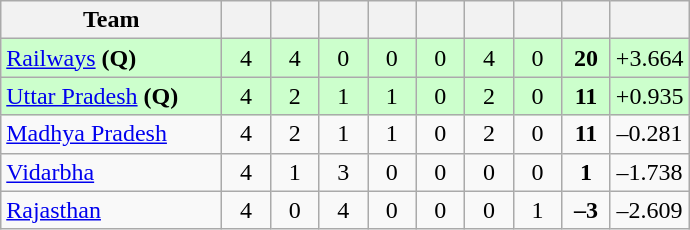<table class="wikitable" style="text-align:center">
<tr>
<th style="width:140px;">Team</th>
<th style="width:25px;"></th>
<th style="width:25px;"></th>
<th style="width:25px;"></th>
<th style="width:25px;"></th>
<th style="width:25px;"></th>
<th style="width:25px;"></th>
<th style="width:25px;"></th>
<th style="width:25px;"></th>
<th style="width:40px;"></th>
</tr>
<tr style="background:#cfc;">
<td style="text-align:left"><a href='#'>Railways</a> <strong>(Q)</strong></td>
<td>4</td>
<td>4</td>
<td>0</td>
<td>0</td>
<td>0</td>
<td>4</td>
<td>0</td>
<td><strong>20</strong></td>
<td>+3.664</td>
</tr>
<tr style="background:#cfc;">
<td style="text-align:left"><a href='#'>Uttar Pradesh</a> <strong>(Q)</strong></td>
<td>4</td>
<td>2</td>
<td>1</td>
<td>1</td>
<td>0</td>
<td>2</td>
<td>0</td>
<td><strong>11</strong></td>
<td>+0.935</td>
</tr>
<tr>
<td style="text-align:left"><a href='#'>Madhya Pradesh</a></td>
<td>4</td>
<td>2</td>
<td>1</td>
<td>1</td>
<td>0</td>
<td>2</td>
<td>0</td>
<td><strong>11</strong></td>
<td>–0.281</td>
</tr>
<tr>
<td style="text-align:left"><a href='#'>Vidarbha</a></td>
<td>4</td>
<td>1</td>
<td>3</td>
<td>0</td>
<td>0</td>
<td>0</td>
<td>0</td>
<td><strong>1</strong></td>
<td>–1.738</td>
</tr>
<tr>
<td style="text-align:left"><a href='#'>Rajasthan</a></td>
<td>4</td>
<td>0</td>
<td>4</td>
<td>0</td>
<td>0</td>
<td>0</td>
<td>1</td>
<td><strong>–3</strong></td>
<td>–2.609</td>
</tr>
</table>
